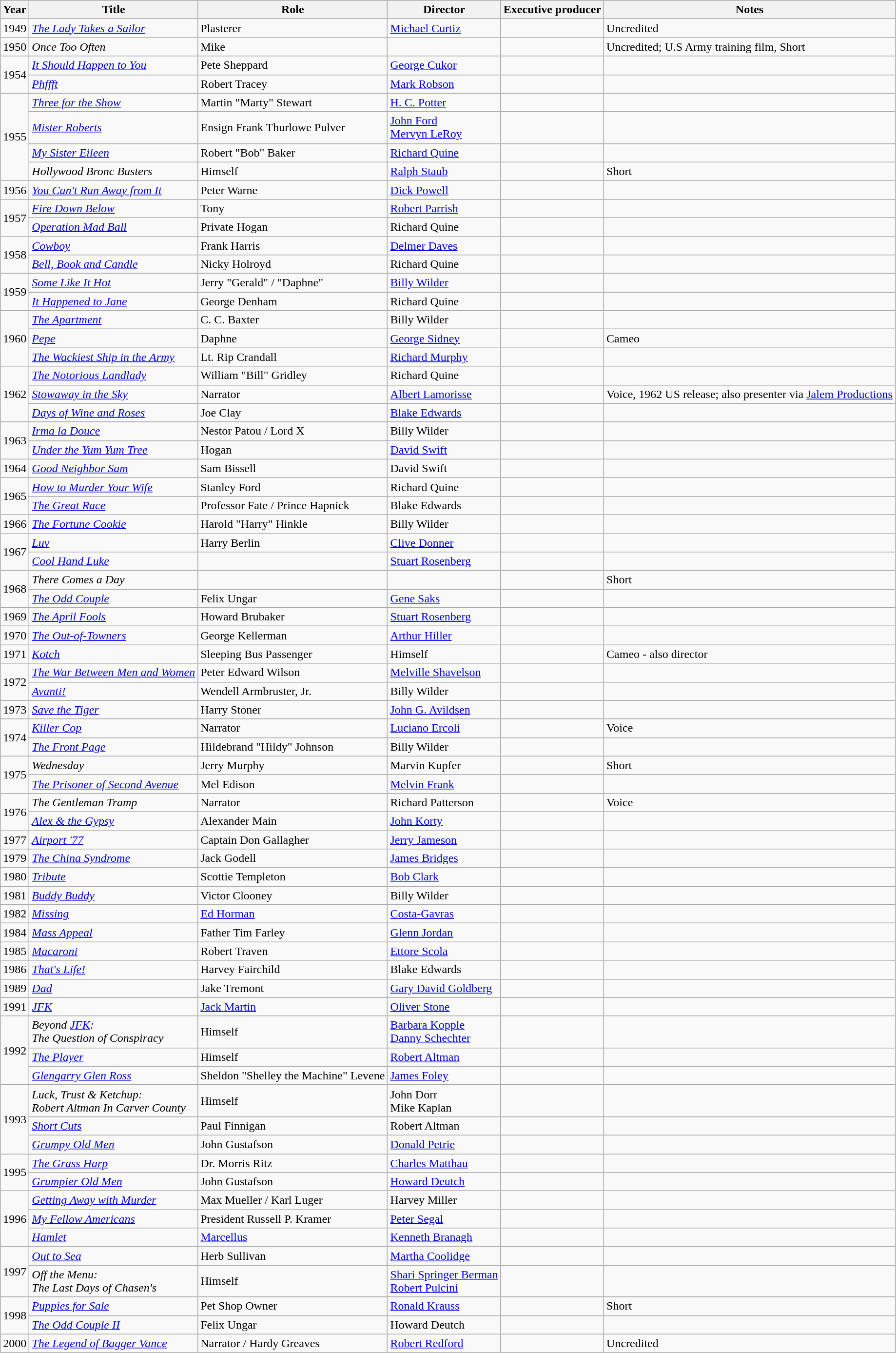<table class="wikitable unsortable">
<tr>
<th>Year</th>
<th>Title</th>
<th>Role</th>
<th>Director</th>
<th>Executive producer</th>
<th>Notes</th>
</tr>
<tr>
<td>1949</td>
<td><em><a href='#'>The Lady Takes a Sailor</a></em></td>
<td>Plasterer</td>
<td><a href='#'>Michael Curtiz</a></td>
<td></td>
<td>Uncredited</td>
</tr>
<tr>
<td>1950</td>
<td><em>Once Too Often</em></td>
<td>Mike</td>
<td></td>
<td></td>
<td>Uncredited; U.S Army training film, Short</td>
</tr>
<tr>
<td rowspan="2">1954</td>
<td><em><a href='#'>It Should Happen to You</a></em></td>
<td>Pete Sheppard</td>
<td><a href='#'>George Cukor</a></td>
<td></td>
<td></td>
</tr>
<tr>
<td><em><a href='#'>Phffft</a></em></td>
<td>Robert Tracey</td>
<td><a href='#'>Mark Robson</a></td>
<td></td>
<td></td>
</tr>
<tr>
<td rowspan="4">1955</td>
<td><em><a href='#'>Three for the Show</a></em></td>
<td>Martin "Marty" Stewart</td>
<td><a href='#'>H. C. Potter</a></td>
<td></td>
<td></td>
</tr>
<tr>
<td><em><a href='#'>Mister Roberts</a></em></td>
<td>Ensign Frank Thurlowe Pulver</td>
<td><a href='#'>John Ford</a><br><a href='#'>Mervyn LeRoy</a></td>
<td></td>
<td></td>
</tr>
<tr>
<td><em><a href='#'>My Sister Eileen</a></em></td>
<td>Robert "Bob" Baker</td>
<td><a href='#'>Richard Quine</a></td>
<td></td>
<td></td>
</tr>
<tr>
<td><em>Hollywood Bronc Busters</em></td>
<td>Himself</td>
<td><a href='#'>Ralph Staub</a></td>
<td></td>
<td>Short</td>
</tr>
<tr>
<td>1956</td>
<td><em><a href='#'>You Can't Run Away from It</a></em></td>
<td>Peter Warne</td>
<td><a href='#'>Dick Powell</a></td>
<td></td>
<td></td>
</tr>
<tr>
<td rowspan="2">1957</td>
<td><em><a href='#'>Fire Down Below</a></em></td>
<td>Tony</td>
<td><a href='#'>Robert Parrish</a></td>
<td></td>
<td></td>
</tr>
<tr>
<td><em><a href='#'>Operation Mad Ball</a></em></td>
<td>Private Hogan</td>
<td>Richard Quine</td>
<td></td>
<td></td>
</tr>
<tr>
<td rowspan="2">1958</td>
<td><em><a href='#'>Cowboy</a></em></td>
<td>Frank Harris</td>
<td><a href='#'>Delmer Daves</a></td>
<td></td>
<td></td>
</tr>
<tr>
<td><em><a href='#'>Bell, Book and Candle</a></em></td>
<td>Nicky Holroyd</td>
<td>Richard Quine</td>
<td></td>
<td></td>
</tr>
<tr>
<td rowspan="2">1959</td>
<td><em><a href='#'>Some Like It Hot</a></em></td>
<td>Jerry "Gerald" / "Daphne"</td>
<td><a href='#'>Billy Wilder</a></td>
<td></td>
<td></td>
</tr>
<tr>
<td><em><a href='#'>It Happened to Jane</a></em></td>
<td>George Denham</td>
<td>Richard Quine</td>
<td></td>
<td></td>
</tr>
<tr>
<td rowspan="3">1960</td>
<td><em><a href='#'>The Apartment</a></em></td>
<td>C. C. Baxter</td>
<td>Billy Wilder</td>
<td></td>
<td></td>
</tr>
<tr>
<td><em><a href='#'>Pepe</a></em></td>
<td>Daphne</td>
<td><a href='#'>George Sidney</a></td>
<td></td>
<td>Cameo</td>
</tr>
<tr>
<td><em><a href='#'>The Wackiest Ship in the Army</a></em></td>
<td>Lt. Rip Crandall</td>
<td><a href='#'>Richard Murphy</a></td>
<td></td>
<td></td>
</tr>
<tr>
<td rowspan="3">1962</td>
<td><em><a href='#'>The Notorious Landlady</a></em></td>
<td>William "Bill" Gridley</td>
<td>Richard Quine</td>
<td></td>
<td></td>
</tr>
<tr>
<td><em><a href='#'>Stowaway in the Sky</a></em></td>
<td>Narrator</td>
<td><a href='#'>Albert Lamorisse</a></td>
<td></td>
<td>Voice, 1962 US release; also presenter via <a href='#'>Jalem Productions</a></td>
</tr>
<tr>
<td><em><a href='#'>Days of Wine and Roses</a></em></td>
<td>Joe Clay</td>
<td><a href='#'>Blake Edwards</a></td>
<td></td>
<td></td>
</tr>
<tr>
<td rowspan="2">1963</td>
<td><em><a href='#'>Irma la Douce</a></em></td>
<td>Nestor Patou / Lord X</td>
<td>Billy Wilder</td>
<td></td>
<td></td>
</tr>
<tr>
<td><em><a href='#'>Under the Yum Yum Tree</a></em></td>
<td>Hogan</td>
<td><a href='#'>David Swift</a></td>
<td></td>
<td></td>
</tr>
<tr>
<td>1964</td>
<td><em><a href='#'>Good Neighbor Sam</a></em></td>
<td>Sam Bissell</td>
<td>David Swift</td>
<td></td>
<td></td>
</tr>
<tr>
<td rowspan="2">1965</td>
<td><em><a href='#'>How to Murder Your Wife</a></em></td>
<td>Stanley Ford</td>
<td>Richard Quine</td>
<td></td>
<td></td>
</tr>
<tr>
<td><em><a href='#'>The Great Race</a></em></td>
<td>Professor Fate / Prince Hapnick</td>
<td>Blake Edwards</td>
<td></td>
<td></td>
</tr>
<tr>
<td>1966</td>
<td><em><a href='#'>The Fortune Cookie</a></em></td>
<td>Harold "Harry" Hinkle</td>
<td>Billy Wilder</td>
<td></td>
<td></td>
</tr>
<tr>
<td rowspan="2">1967</td>
<td><em><a href='#'>Luv</a></em></td>
<td>Harry Berlin</td>
<td><a href='#'>Clive Donner</a></td>
<td></td>
<td></td>
</tr>
<tr>
<td><em><a href='#'>Cool Hand Luke</a></em></td>
<td></td>
<td><a href='#'>Stuart Rosenberg</a></td>
<td></td>
<td></td>
</tr>
<tr>
<td rowspan="2">1968</td>
<td><em>There Comes a Day</em></td>
<td></td>
<td></td>
<td></td>
<td>Short</td>
</tr>
<tr>
<td><em><a href='#'>The Odd Couple</a></em></td>
<td>Felix Ungar</td>
<td><a href='#'>Gene Saks</a></td>
<td></td>
<td></td>
</tr>
<tr>
<td>1969</td>
<td><em><a href='#'>The April Fools</a></em></td>
<td>Howard Brubaker</td>
<td><a href='#'>Stuart Rosenberg</a></td>
<td></td>
<td></td>
</tr>
<tr>
<td>1970</td>
<td><em><a href='#'>The Out-of-Towners</a></em></td>
<td>George Kellerman</td>
<td><a href='#'>Arthur Hiller</a></td>
<td></td>
<td></td>
</tr>
<tr>
<td>1971</td>
<td><em><a href='#'>Kotch</a></em></td>
<td>Sleeping Bus Passenger</td>
<td>Himself</td>
<td></td>
<td>Cameo - also director</td>
</tr>
<tr>
<td rowspan="2">1972</td>
<td><em><a href='#'>The War Between Men and Women</a></em></td>
<td>Peter Edward Wilson</td>
<td><a href='#'>Melville Shavelson</a></td>
<td></td>
<td></td>
</tr>
<tr>
<td><em><a href='#'>Avanti!</a></em></td>
<td>Wendell Armbruster, Jr.</td>
<td>Billy Wilder</td>
<td></td>
<td></td>
</tr>
<tr>
<td>1973</td>
<td><em><a href='#'>Save the Tiger</a></em></td>
<td>Harry Stoner</td>
<td><a href='#'>John G. Avildsen</a></td>
<td></td>
<td></td>
</tr>
<tr>
<td rowspan="2">1974</td>
<td><em><a href='#'>Killer Cop</a></em></td>
<td>Narrator</td>
<td><a href='#'>Luciano Ercoli</a></td>
<td></td>
<td>Voice</td>
</tr>
<tr>
<td><em><a href='#'>The Front Page</a></em></td>
<td>Hildebrand "Hildy" Johnson</td>
<td>Billy Wilder</td>
<td></td>
<td></td>
</tr>
<tr>
<td rowspan="2">1975</td>
<td><em>Wednesday</em></td>
<td>Jerry Murphy</td>
<td>Marvin Kupfer</td>
<td></td>
<td>Short</td>
</tr>
<tr>
<td><em><a href='#'>The Prisoner of Second Avenue</a></em></td>
<td>Mel Edison</td>
<td><a href='#'>Melvin Frank</a></td>
<td></td>
<td></td>
</tr>
<tr>
<td rowspan="2">1976</td>
<td><em>The Gentleman Tramp</em></td>
<td>Narrator</td>
<td>Richard Patterson</td>
<td></td>
<td>Voice</td>
</tr>
<tr>
<td><em><a href='#'>Alex & the Gypsy</a></em></td>
<td>Alexander Main</td>
<td><a href='#'>John Korty</a></td>
<td></td>
<td></td>
</tr>
<tr>
<td>1977</td>
<td><em><a href='#'>Airport '77</a></em></td>
<td>Captain Don Gallagher</td>
<td><a href='#'>Jerry Jameson</a></td>
<td></td>
<td></td>
</tr>
<tr>
<td>1979</td>
<td><em><a href='#'>The China Syndrome</a></em></td>
<td>Jack Godell</td>
<td><a href='#'>James Bridges</a></td>
<td></td>
<td></td>
</tr>
<tr>
<td>1980</td>
<td><em><a href='#'>Tribute</a></em></td>
<td>Scottie Templeton</td>
<td><a href='#'>Bob Clark</a></td>
<td></td>
<td></td>
</tr>
<tr>
<td>1981</td>
<td><em><a href='#'>Buddy Buddy</a></em></td>
<td>Victor Clooney</td>
<td>Billy Wilder</td>
<td></td>
<td></td>
</tr>
<tr>
<td>1982</td>
<td><em><a href='#'>Missing</a></em></td>
<td><a href='#'>Ed Horman</a></td>
<td><a href='#'>Costa-Gavras</a></td>
<td></td>
<td></td>
</tr>
<tr>
<td>1984</td>
<td><em><a href='#'>Mass Appeal</a></em></td>
<td>Father Tim Farley</td>
<td><a href='#'>Glenn Jordan</a></td>
<td></td>
<td></td>
</tr>
<tr>
<td>1985</td>
<td><em><a href='#'>Macaroni</a></em></td>
<td>Robert Traven</td>
<td><a href='#'>Ettore Scola</a></td>
<td></td>
<td></td>
</tr>
<tr>
<td>1986</td>
<td><em><a href='#'>That's Life!</a></em></td>
<td>Harvey Fairchild</td>
<td>Blake Edwards</td>
<td></td>
<td></td>
</tr>
<tr>
<td>1989</td>
<td><em><a href='#'>Dad</a></em></td>
<td>Jake Tremont</td>
<td><a href='#'>Gary David Goldberg</a></td>
<td></td>
<td></td>
</tr>
<tr>
<td>1991</td>
<td><em><a href='#'>JFK</a></em></td>
<td><a href='#'>Jack Martin</a></td>
<td><a href='#'>Oliver Stone</a></td>
<td></td>
<td></td>
</tr>
<tr>
<td rowspan="3">1992</td>
<td><em>Beyond <a href='#'>JFK</a>: <br> The Question of Conspiracy</em></td>
<td>Himself</td>
<td><a href='#'>Barbara Kopple</a><br><a href='#'>Danny Schechter</a></td>
<td></td>
<td></td>
</tr>
<tr>
<td><em><a href='#'>The Player</a></em></td>
<td>Himself</td>
<td><a href='#'>Robert Altman</a></td>
<td></td>
<td></td>
</tr>
<tr>
<td><em><a href='#'>Glengarry Glen Ross</a></em></td>
<td>Sheldon "Shelley the Machine" Levene</td>
<td><a href='#'>James Foley</a></td>
<td></td>
<td></td>
</tr>
<tr>
<td rowspan="3">1993</td>
<td><em>Luck, Trust & Ketchup: <br> Robert Altman In Carver County</em></td>
<td>Himself</td>
<td>John Dorr<br>Mike Kaplan</td>
<td></td>
<td></td>
</tr>
<tr>
<td><em><a href='#'>Short Cuts</a></em></td>
<td>Paul Finnigan</td>
<td>Robert Altman</td>
<td></td>
<td></td>
</tr>
<tr>
<td><em><a href='#'>Grumpy Old Men</a></em></td>
<td>John Gustafson</td>
<td><a href='#'>Donald Petrie</a></td>
<td></td>
<td></td>
</tr>
<tr>
<td rowspan="2">1995</td>
<td><em><a href='#'>The Grass Harp</a></em></td>
<td>Dr. Morris Ritz</td>
<td><a href='#'>Charles Matthau</a></td>
<td></td>
<td></td>
</tr>
<tr>
<td><em><a href='#'>Grumpier Old Men</a></em></td>
<td>John Gustafson</td>
<td><a href='#'>Howard Deutch</a></td>
<td></td>
<td></td>
</tr>
<tr>
<td rowspan="3">1996</td>
<td><em><a href='#'>Getting Away with Murder</a></em></td>
<td>Max Mueller / Karl Luger</td>
<td>Harvey Miller</td>
<td></td>
<td></td>
</tr>
<tr>
<td><em><a href='#'>My Fellow Americans</a></em></td>
<td>President Russell P. Kramer</td>
<td><a href='#'>Peter Segal</a></td>
<td></td>
<td></td>
</tr>
<tr>
<td><em><a href='#'>Hamlet</a></em></td>
<td><a href='#'>Marcellus</a></td>
<td><a href='#'>Kenneth Branagh</a></td>
<td></td>
<td></td>
</tr>
<tr>
<td rowspan="2">1997</td>
<td><em><a href='#'>Out to Sea</a></em></td>
<td>Herb Sullivan</td>
<td><a href='#'>Martha Coolidge</a></td>
<td></td>
<td></td>
</tr>
<tr>
<td><em>Off the Menu: <br> The Last Days of Chasen's</em></td>
<td>Himself</td>
<td><a href='#'>Shari Springer Berman<br>Robert Pulcini</a></td>
<td></td>
<td></td>
</tr>
<tr>
<td rowspan="2">1998</td>
<td><em><a href='#'>Puppies for Sale</a></em></td>
<td>Pet Shop Owner</td>
<td><a href='#'>Ronald Krauss</a></td>
<td></td>
<td>Short</td>
</tr>
<tr>
<td><em><a href='#'>The Odd Couple II</a></em></td>
<td>Felix Ungar</td>
<td>Howard Deutch</td>
<td></td>
<td></td>
</tr>
<tr>
<td>2000</td>
<td><em><a href='#'>The Legend of Bagger Vance</a></em></td>
<td>Narrator / Hardy Greaves</td>
<td><a href='#'>Robert Redford</a></td>
<td></td>
<td>Uncredited</td>
</tr>
</table>
